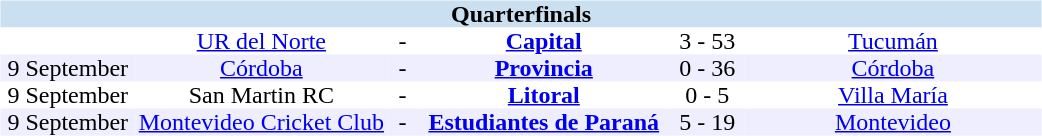<table table width=700>
<tr>
<td width=700 valign="top"><br><table border=0 cellspacing=0 cellpadding=0 style="font-size: 100%; border-collapse: collapse;" width=100%>
<tr bgcolor="#CADFF0">
<td style="font-size:100%"; align="center" colspan="6"><strong>Quarterfinals</strong></td>
</tr>
<tr align=center bgcolor=#FFFFFF>
<td width=90></td>
<td width=170><a href='#'>UR del Norte</a></td>
<td width=20>-</td>
<td width=170><strong><a href='#'>Capital</a></strong></td>
<td width=50>3 - 53</td>
<td width=200><a href='#'>Tucumán</a></td>
</tr>
<tr align=center bgcolor=#EEEEFF>
<td width=90>9 September</td>
<td width=170><a href='#'>Córdoba</a></td>
<td width=20>-</td>
<td width=170><strong><a href='#'>Provincia</a></strong></td>
<td width=50>0 - 36</td>
<td width=200><a href='#'>Córdoba</a></td>
</tr>
<tr align=center bgcolor=#FFFFFF>
<td width=90>9 September</td>
<td width=170>San Martin RC</td>
<td width=20>-</td>
<td width=170><strong><a href='#'>Litoral</a></strong></td>
<td width=50>0 - 5</td>
<td width=200><a href='#'>Villa María</a></td>
</tr>
<tr align=center bgcolor=#EEEEFF>
<td width=90>9 September</td>
<td width=170><a href='#'>Montevideo Cricket Club</a></td>
<td width=20>-</td>
<td width=170><strong><a href='#'>Estudiantes de Paraná</a></strong></td>
<td width=50>5 - 19</td>
<td width=200><a href='#'>Montevideo</a></td>
</tr>
</table>
</td>
</tr>
</table>
